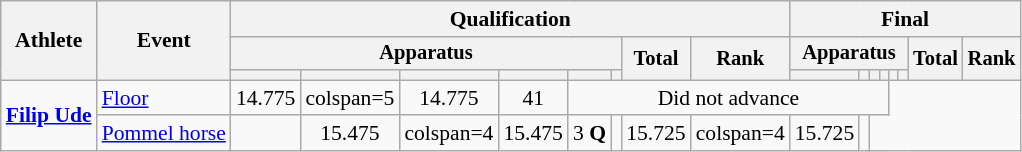<table class="wikitable" style="font-size:90%">
<tr>
<th rowspan=3>Athlete</th>
<th rowspan=3>Event</th>
<th colspan =8>Qualification</th>
<th colspan =8>Final</th>
</tr>
<tr style="font-size:95%">
<th colspan=6>Apparatus</th>
<th rowspan=2>Total</th>
<th rowspan=2>Rank</th>
<th colspan=6>Apparatus</th>
<th rowspan=2>Total</th>
<th rowspan=2>Rank</th>
</tr>
<tr style="font-size:95%">
<th></th>
<th></th>
<th></th>
<th></th>
<th></th>
<th></th>
<th></th>
<th></th>
<th></th>
<th></th>
<th></th>
<th></th>
</tr>
<tr align=center>
<td align=left rowspan=2><strong><a href='#'>Filip Ude</a></strong></td>
<td align=left><a href='#'>Floor</a></td>
<td>14.775</td>
<td>colspan=5 </td>
<td>14.775</td>
<td>41</td>
<td colspan=8>Did not advance</td>
</tr>
<tr align=center>
<td align=left><a href='#'>Pommel horse</a></td>
<td></td>
<td>15.475</td>
<td>colspan=4 </td>
<td>15.475</td>
<td>3 <strong>Q</strong></td>
<td></td>
<td>15.725</td>
<td>colspan=4 </td>
<td>15.725</td>
<td></td>
</tr>
</table>
